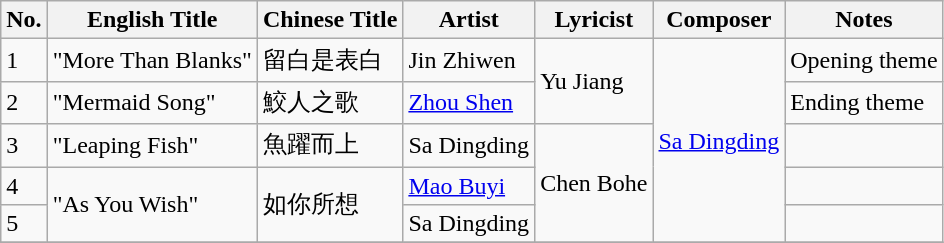<table class="wikitable">
<tr>
<th>No.</th>
<th>English Title</th>
<th>Chinese Title</th>
<th>Artist</th>
<th>Lyricist</th>
<th>Composer</th>
<th>Notes</th>
</tr>
<tr>
<td>1</td>
<td>"More Than Blanks"</td>
<td>留白是表白</td>
<td>Jin Zhiwen</td>
<td rowspan="2">Yu Jiang</td>
<td rowspan="5"><a href='#'>Sa Dingding</a></td>
<td>Opening theme</td>
</tr>
<tr>
<td>2</td>
<td>"Mermaid Song"</td>
<td>鮫人之歌</td>
<td><a href='#'>Zhou Shen</a></td>
<td>Ending theme</td>
</tr>
<tr>
<td>3</td>
<td>"Leaping Fish"</td>
<td>魚躍而上</td>
<td>Sa Dingding</td>
<td rowspan="3">Chen Bohe</td>
<td></td>
</tr>
<tr>
<td>4</td>
<td rowspan="2">"As You Wish"</td>
<td rowspan="2">如你所想</td>
<td><a href='#'>Mao Buyi</a></td>
<td></td>
</tr>
<tr>
<td>5</td>
<td>Sa Dingding</td>
<td></td>
</tr>
<tr>
</tr>
</table>
